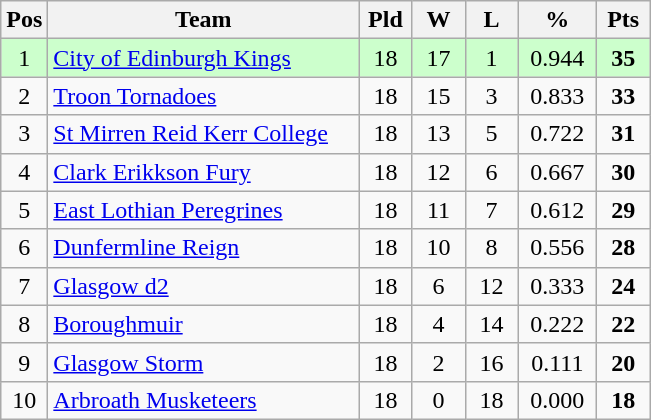<table class="wikitable" style="text-align: center;">
<tr>
<th>Pos</th>
<th scope="col" style="width: 200px;">Team</th>
<th scope="col" style="width: 28px;">Pld</th>
<th scope="col" style="width: 28px;">W</th>
<th scope="col" style="width: 28px;">L</th>
<th scope="col" style="width: 45px;">%</th>
<th scope="col" style="width: 28px;">Pts</th>
</tr>
<tr style="background: #ccffcc;">
<td>1</td>
<td style="text-align:left;"><a href='#'>City of Edinburgh Kings</a></td>
<td>18</td>
<td>17</td>
<td>1</td>
<td>0.944</td>
<td><strong>35</strong></td>
</tr>
<tr style="background: ;">
<td>2</td>
<td style="text-align:left;"><a href='#'>Troon Tornadoes</a></td>
<td>18</td>
<td>15</td>
<td>3</td>
<td>0.833</td>
<td><strong>33</strong></td>
</tr>
<tr style="background: ;">
<td>3</td>
<td style="text-align:left;"><a href='#'>St Mirren Reid Kerr College</a></td>
<td>18</td>
<td>13</td>
<td>5</td>
<td>0.722</td>
<td><strong>31</strong></td>
</tr>
<tr style="background: ;">
<td>4</td>
<td style="text-align:left;"><a href='#'>Clark Erikkson Fury</a></td>
<td>18</td>
<td>12</td>
<td>6</td>
<td>0.667</td>
<td><strong>30</strong></td>
</tr>
<tr style="background: ;">
<td>5</td>
<td style="text-align:left;"><a href='#'>East Lothian Peregrines</a></td>
<td>18</td>
<td>11</td>
<td>7</td>
<td>0.612</td>
<td><strong>29</strong></td>
</tr>
<tr style="background: ;">
<td>6</td>
<td style="text-align:left;"><a href='#'>Dunfermline Reign</a></td>
<td>18</td>
<td>10</td>
<td>8</td>
<td>0.556</td>
<td><strong>28</strong></td>
</tr>
<tr style="background: ;">
<td>7</td>
<td style="text-align:left;"><a href='#'>Glasgow d2</a></td>
<td>18</td>
<td>6</td>
<td>12</td>
<td>0.333</td>
<td><strong>24</strong></td>
</tr>
<tr style="background: ;">
<td>8</td>
<td style="text-align:left;"><a href='#'>Boroughmuir</a></td>
<td>18</td>
<td>4</td>
<td>14</td>
<td>0.222</td>
<td><strong>22</strong></td>
</tr>
<tr>
<td>9</td>
<td style="text-align:left;"><a href='#'>Glasgow Storm</a></td>
<td>18</td>
<td>2</td>
<td>16</td>
<td>0.111</td>
<td><strong>20</strong></td>
</tr>
<tr>
<td>10</td>
<td style="text-align:left;"><a href='#'>Arbroath Musketeers</a></td>
<td>18</td>
<td>0</td>
<td>18</td>
<td>0.000</td>
<td><strong>18</strong></td>
</tr>
</table>
